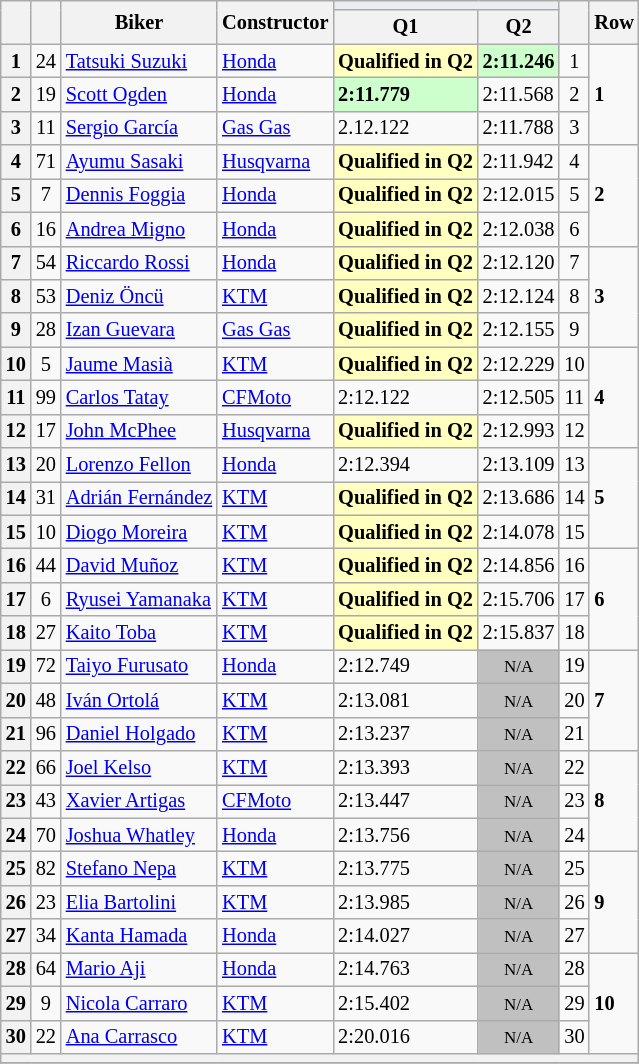<table class="wikitable sortable" style="font-size: 85%;">
<tr>
<th rowspan="2"></th>
<th rowspan="2"></th>
<th rowspan="2">Biker</th>
<th rowspan="2">Constructor</th>
<th colspan="2" style="background:#eaecf0; text-align:center;"></th>
<th rowspan="2"></th>
<th rowspan="2">Row</th>
</tr>
<tr>
<th scope="col">Q1</th>
<th scope="col">Q2</th>
</tr>
<tr>
<th scope="row">1</th>
<td align="center">24</td>
<td> <a href='#'>Tatsuki Suzuki</a></td>
<td><a href='#'>Honda</a></td>
<td style="background:#ffffbf;"><strong>Qualified in Q2</strong></td>
<td style="background:#ccffcc;"><strong>2:11.246</strong></td>
<td align="center">1</td>
<td rowspan="3"><strong>1</strong></td>
</tr>
<tr>
<th scope="row">2</th>
<td align="center">19</td>
<td> <a href='#'>Scott Ogden</a></td>
<td><a href='#'>Honda</a></td>
<td style="background:#ccffcc;"><strong>2:11.779</strong></td>
<td>2:11.568</td>
<td align="center">2</td>
</tr>
<tr>
<th scope="row">3</th>
<td align="center">11</td>
<td> <a href='#'>Sergio García</a></td>
<td><a href='#'>Gas Gas</a></td>
<td>2.12.122</td>
<td>2:11.788</td>
<td align="center">3</td>
</tr>
<tr>
<th scope="row">4</th>
<td align="center">71</td>
<td> <a href='#'>Ayumu Sasaki</a></td>
<td><a href='#'>Husqvarna</a></td>
<td style="background:#ffffbf;"><strong>Qualified in Q2</strong></td>
<td>2:11.942</td>
<td align="center">4</td>
<td rowspan="3"><strong>2</strong></td>
</tr>
<tr>
<th scope="row">5</th>
<td align="center">7</td>
<td> <a href='#'>Dennis Foggia</a></td>
<td><a href='#'>Honda</a></td>
<td style="background:#ffffbf;"><strong>Qualified in Q2</strong></td>
<td>2:12.015</td>
<td align="center">5</td>
</tr>
<tr>
<th scope="row">6</th>
<td align="center">16</td>
<td> <a href='#'>Andrea Migno</a></td>
<td><a href='#'>Honda</a></td>
<td style="background:#ffffbf;"><strong>Qualified in Q2</strong></td>
<td>2:12.038</td>
<td align="center">6</td>
</tr>
<tr>
<th scope="row">7</th>
<td align="center">54</td>
<td> <a href='#'>Riccardo Rossi</a></td>
<td><a href='#'>Honda</a></td>
<td style="background:#ffffbf;"><strong>Qualified in Q2</strong></td>
<td>2:12.120</td>
<td align="center">7</td>
<td rowspan="3"><strong>3</strong></td>
</tr>
<tr>
<th scope="row">8</th>
<td align="center">53</td>
<td> <a href='#'>Deniz Öncü</a></td>
<td><a href='#'>KTM</a></td>
<td style="background:#ffffbf;"><strong>Qualified in Q2</strong></td>
<td>2:12.124</td>
<td align="center">8</td>
</tr>
<tr>
<th scope="row">9</th>
<td align="center">28</td>
<td> <a href='#'>Izan Guevara</a></td>
<td><a href='#'>Gas Gas</a></td>
<td style="background:#ffffbf;"><strong>Qualified in Q2</strong></td>
<td>2:12.155</td>
<td align="center">9</td>
</tr>
<tr>
<th scope="row">10</th>
<td align="center">5</td>
<td> <a href='#'>Jaume Masià</a></td>
<td><a href='#'>KTM</a></td>
<td style="background:#ffffbf;"><strong>Qualified in Q2</strong></td>
<td>2:12.229</td>
<td align="center">10</td>
<td rowspan="3"><strong>4</strong></td>
</tr>
<tr>
<th scope="row">11</th>
<td align="center">99</td>
<td> <a href='#'>Carlos Tatay</a></td>
<td><a href='#'>CFMoto</a></td>
<td>2:12.122</td>
<td>2:12.505</td>
<td align="center">11</td>
</tr>
<tr>
<th scope="row">12</th>
<td align="center">17</td>
<td> <a href='#'>John McPhee</a></td>
<td><a href='#'>Husqvarna</a></td>
<td style="background:#ffffbf;"><strong>Qualified in Q2</strong></td>
<td>2:12.993</td>
<td align="center">12</td>
</tr>
<tr>
<th scope="row">13</th>
<td align="center">20</td>
<td> <a href='#'>Lorenzo Fellon</a></td>
<td><a href='#'>Honda</a></td>
<td>2:12.394</td>
<td>2:13.109</td>
<td align="center">13</td>
<td rowspan="3"><strong>5</strong></td>
</tr>
<tr>
<th scope="row">14</th>
<td align="center">31</td>
<td> <a href='#'>Adrián Fernández</a></td>
<td><a href='#'>KTM</a></td>
<td style="background:#ffffbf;"><strong>Qualified in Q2</strong></td>
<td>2:13.686</td>
<td align="center">14</td>
</tr>
<tr>
<th scope="row">15</th>
<td align="center">10</td>
<td> <a href='#'>Diogo Moreira</a></td>
<td><a href='#'>KTM</a></td>
<td style="background:#ffffbf;"><strong>Qualified in Q2</strong></td>
<td>2:14.078</td>
<td align="center">15</td>
</tr>
<tr>
<th scope="row">16</th>
<td align="center">44</td>
<td> <a href='#'>David Muñoz</a></td>
<td><a href='#'>KTM</a></td>
<td style="background:#ffffbf;"><strong>Qualified in Q2</strong></td>
<td>2:14.856</td>
<td align="center">16</td>
<td rowspan="3"><strong>6</strong></td>
</tr>
<tr>
<th scope="row">17</th>
<td align="center">6</td>
<td> <a href='#'>Ryusei Yamanaka</a></td>
<td><a href='#'>KTM</a></td>
<td style="background:#ffffbf;"><strong>Qualified in Q2</strong></td>
<td>2:15.706</td>
<td align="center">17</td>
</tr>
<tr>
<th scope="row">18</th>
<td align="center">27</td>
<td> <a href='#'>Kaito Toba</a></td>
<td><a href='#'>KTM</a></td>
<td style="background:#ffffbf;"><strong>Qualified in Q2</strong></td>
<td>2:15.837</td>
<td align="center">18</td>
</tr>
<tr>
<th scope="row">19</th>
<td align="center">72</td>
<td> <a href='#'>Taiyo Furusato</a></td>
<td><a href='#'>Honda</a></td>
<td>2:12.749</td>
<td style="background: silver" align="center" data-sort-value="19"><small>N/A</small></td>
<td align="center">19</td>
<td rowspan="3"><strong>7</strong></td>
</tr>
<tr>
<th scope="row">20</th>
<td align="center">48</td>
<td> <a href='#'>Iván Ortolá</a></td>
<td><a href='#'>KTM</a></td>
<td>2:13.081</td>
<td style="background: silver" align="center" data-sort-value="20"><small>N/A</small></td>
<td align="center">20</td>
</tr>
<tr>
<th scope="row">21</th>
<td align="center">96</td>
<td> <a href='#'>Daniel Holgado</a></td>
<td><a href='#'>KTM</a></td>
<td>2:13.237</td>
<td style="background: silver" align="center" data-sort-value="21"><small>N/A</small></td>
<td align="center">21</td>
</tr>
<tr>
<th scope="row">22</th>
<td align="center">66</td>
<td> <a href='#'>Joel Kelso</a></td>
<td><a href='#'>KTM</a></td>
<td>2:13.393</td>
<td style="background: silver" align="center" data-sort-value="22"><small>N/A</small></td>
<td align="center">22</td>
<td rowspan="3"><strong>8</strong></td>
</tr>
<tr>
<th scope="row">23</th>
<td align="center">43</td>
<td> <a href='#'>Xavier Artigas</a></td>
<td><a href='#'>CFMoto</a></td>
<td>2:13.447</td>
<td style="background: silver" align="center" data-sort-value="23"><small>N/A</small></td>
<td align="center">23</td>
</tr>
<tr>
<th scope="row">24</th>
<td align="center">70</td>
<td> <a href='#'>Joshua Whatley</a></td>
<td><a href='#'>Honda</a></td>
<td>2:13.756</td>
<td style="background: silver" align="center" data-sort-value="25"><small>N/A</small></td>
<td align="center">24</td>
</tr>
<tr>
<th scope="row">25</th>
<td align="center">82</td>
<td> <a href='#'>Stefano Nepa</a></td>
<td><a href='#'>KTM</a></td>
<td>2:13.775</td>
<td style="background: silver" align="center" data-sort-value="26"><small>N/A</small></td>
<td align="center">25</td>
<td rowspan="3"><strong>9</strong></td>
</tr>
<tr>
<th scope="row">26</th>
<td align="center">23</td>
<td> <a href='#'>Elia Bartolini</a></td>
<td><a href='#'>KTM</a></td>
<td>2:13.985</td>
<td style="background: silver" align="center" data-sort-value="27"><small>N/A</small></td>
<td align="center">26</td>
</tr>
<tr>
<th scope="row">27</th>
<td align="center">34</td>
<td> <a href='#'>Kanta Hamada</a></td>
<td><a href='#'>Honda</a></td>
<td>2:14.027</td>
<td style="background: silver" align="center" data-sort-value="28"><small>N/A</small></td>
<td align="center">27</td>
</tr>
<tr>
<th scope="row">28</th>
<td align="center">64</td>
<td> <a href='#'>Mario Aji</a></td>
<td><a href='#'>Honda</a></td>
<td>2:14.763</td>
<td style="background: silver" align="center" data-sort-value="29"><small>N/A</small></td>
<td align="center">28</td>
<td rowspan="3"><strong>10</strong></td>
</tr>
<tr>
<th scope="row">29</th>
<td align="center">9</td>
<td> <a href='#'>Nicola Carraro</a></td>
<td><a href='#'>KTM</a></td>
<td>2:15.402</td>
<td style="background: silver" align="center" data-sort-value="30"><small>N/A</small></td>
<td align="center">29</td>
</tr>
<tr>
<th scope="row">30</th>
<td align="center">22</td>
<td> <a href='#'>Ana Carrasco</a></td>
<td><a href='#'>KTM</a></td>
<td>2:20.016</td>
<td style="background: silver" align="center" data-sort-value="30"><small>N/A</small></td>
<td align="center">30</td>
</tr>
<tr>
<th colspan="8"></th>
</tr>
<tr>
</tr>
</table>
